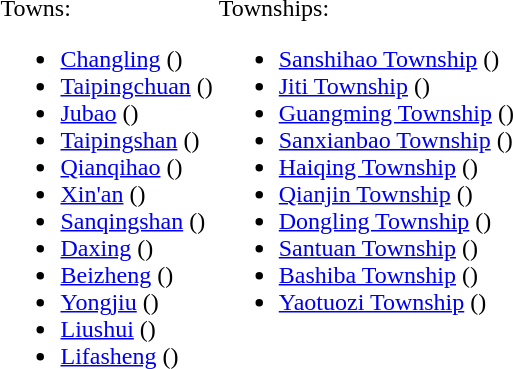<table>
<tr>
<td valign=top><br>Towns:<ul><li><a href='#'>Changling</a> ()</li><li><a href='#'>Taipingchuan</a> ()</li><li><a href='#'>Jubao</a> ()</li><li><a href='#'>Taipingshan</a> ()</li><li><a href='#'>Qianqihao</a> ()</li><li><a href='#'>Xin'an</a> ()</li><li><a href='#'>Sanqingshan</a> ()</li><li><a href='#'>Daxing</a> ()</li><li><a href='#'>Beizheng</a> ()</li><li><a href='#'>Yongjiu</a> ()</li><li><a href='#'>Liushui</a> ()</li><li><a href='#'>Lifasheng</a> ()</li></ul></td>
<td valign=top><br>Townships:<ul><li><a href='#'>Sanshihao Township</a> ()</li><li><a href='#'>Jiti Township</a> ()</li><li><a href='#'>Guangming Township</a> ()</li><li><a href='#'>Sanxianbao Township</a> ()</li><li><a href='#'>Haiqing Township</a> ()</li><li><a href='#'>Qianjin Township</a> ()</li><li><a href='#'>Dongling Township</a> ()</li><li><a href='#'>Santuan Township</a> ()</li><li><a href='#'>Bashiba Township</a> ()</li><li><a href='#'>Yaotuozi Township</a> ()</li></ul></td>
</tr>
</table>
